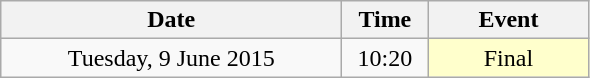<table class = "wikitable" style="text-align:center;">
<tr>
<th width=220>Date</th>
<th width=50>Time</th>
<th width=100>Event</th>
</tr>
<tr>
<td>Tuesday, 9 June 2015</td>
<td>10:20</td>
<td bgcolor=ffffcc>Final</td>
</tr>
</table>
